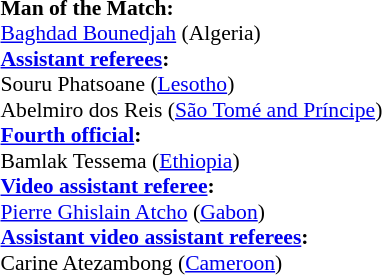<table style="width:100%; font-size:90%;">
<tr>
<td><br><strong>Man of the Match:</strong>
<br><a href='#'>Baghdad Bounedjah</a> (Algeria)<br><strong><a href='#'>Assistant referees</a>:</strong>
<br>Souru Phatsoane (<a href='#'>Lesotho</a>)
<br>Abelmiro dos Reis (<a href='#'>São Tomé and Príncipe</a>)
<br><strong><a href='#'>Fourth official</a>:</strong>
<br>Bamlak Tessema (<a href='#'>Ethiopia</a>)
<br><strong><a href='#'>Video assistant referee</a>:</strong>
<br><a href='#'>Pierre Ghislain Atcho</a> (<a href='#'>Gabon</a>)
<br><strong><a href='#'>Assistant video assistant referees</a>:</strong>
<br>Carine Atezambong (<a href='#'>Cameroon</a>)</td>
</tr>
</table>
